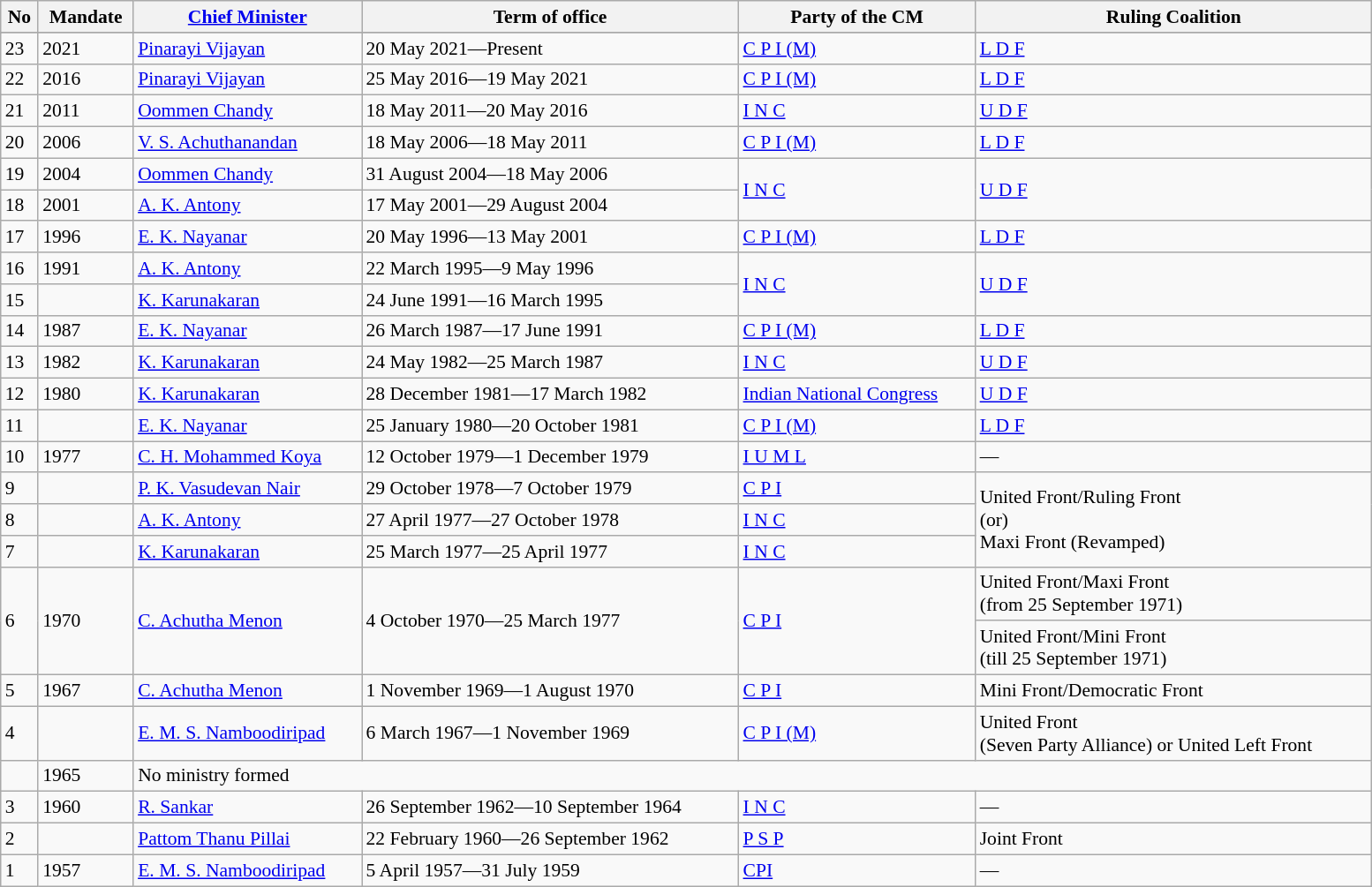<table class="wikitable sortable" width="82%" style="font-size: 90%;">
<tr>
<th>No</th>
<th>Mandate</th>
<th><a href='#'>Chief Minister</a></th>
<th>Term of office</th>
<th>Party of the CM</th>
<th>Ruling Coalition</th>
</tr>
<tr>
</tr>
<tr>
<td>23</td>
<td>2021</td>
<td><a href='#'>Pinarayi Vijayan</a></td>
<td>20 May 2021—Present</td>
<td><a href='#'>C P I (M)</a></td>
<td><a href='#'>L D F</a></td>
</tr>
<tr>
<td>22</td>
<td>2016</td>
<td><a href='#'>Pinarayi Vijayan</a></td>
<td>25 May 2016—19 May 2021</td>
<td><a href='#'>C P I (M)</a></td>
<td><a href='#'>L D F</a></td>
</tr>
<tr>
<td>21</td>
<td>2011</td>
<td><a href='#'>Oommen Chandy</a></td>
<td>18 May 2011—20 May 2016</td>
<td><a href='#'>I N C</a></td>
<td><a href='#'>U D F</a></td>
</tr>
<tr>
<td>20</td>
<td>2006</td>
<td><a href='#'>V. S. Achuthanandan</a></td>
<td>18 May 2006—18 May 2011</td>
<td><a href='#'>C P I (M)</a></td>
<td><a href='#'>L D F</a></td>
</tr>
<tr>
<td>19</td>
<td>2004</td>
<td><a href='#'>Oommen Chandy</a></td>
<td>31 August 2004—18 May 2006</td>
<td rowspan="2"><a href='#'>I N C</a></td>
<td rowspan="2"><a href='#'>U D F</a></td>
</tr>
<tr>
<td>18</td>
<td>2001</td>
<td><a href='#'>A. K. Antony</a></td>
<td>17 May 2001—29 August 2004</td>
</tr>
<tr>
<td>17</td>
<td>1996</td>
<td><a href='#'>E. K. Nayanar</a></td>
<td>20 May 1996—13 May 2001</td>
<td><a href='#'>C P I (M)</a></td>
<td><a href='#'>L D F</a></td>
</tr>
<tr>
<td>16</td>
<td>1991</td>
<td><a href='#'>A. K. Antony</a></td>
<td>22 March 1995—9 May 1996</td>
<td rowspan="2"><a href='#'>I N C</a></td>
<td rowspan="2"><a href='#'>U D F</a></td>
</tr>
<tr>
<td>15</td>
<td></td>
<td><a href='#'>K. Karunakaran</a></td>
<td>24 June 1991—16 March 1995</td>
</tr>
<tr>
<td>14</td>
<td>1987</td>
<td><a href='#'>E. K. Nayanar</a></td>
<td>26 March 1987—17 June 1991</td>
<td><a href='#'>C P I (M)</a></td>
<td><a href='#'>L D F</a></td>
</tr>
<tr>
<td>13</td>
<td>1982</td>
<td><a href='#'>K. Karunakaran</a></td>
<td>24 May 1982—25 March 1987</td>
<td><a href='#'>I N C</a></td>
<td><a href='#'>U D F</a></td>
</tr>
<tr>
<td>12</td>
<td>1980</td>
<td><a href='#'>K. Karunakaran</a></td>
<td>28 December 1981—17 March 1982</td>
<td><a href='#'>Indian National Congress</a></td>
<td><a href='#'>U D F</a></td>
</tr>
<tr>
<td>11</td>
<td></td>
<td><a href='#'>E. K. Nayanar</a></td>
<td>25 January 1980—20 October 1981</td>
<td><a href='#'>C P I (M)</a></td>
<td><a href='#'>L D F</a></td>
</tr>
<tr>
<td>10</td>
<td>1977</td>
<td><a href='#'>C. H. Mohammed Koya</a></td>
<td>12 October 1979—1 December 1979</td>
<td><a href='#'>I U M L</a></td>
<td>—</td>
</tr>
<tr>
<td>9</td>
<td></td>
<td><a href='#'>P. K. Vasudevan Nair</a></td>
<td>29 October 1978—7 October 1979</td>
<td><a href='#'>C P I</a></td>
<td rowspan="3">United Front/Ruling Front<br>(or)<br>Maxi Front (Revamped)</td>
</tr>
<tr>
<td>8</td>
<td></td>
<td><a href='#'>A. K. Antony</a></td>
<td>27 April 1977—27 October 1978</td>
<td><a href='#'>I N C</a></td>
</tr>
<tr>
<td>7</td>
<td></td>
<td><a href='#'>K. Karunakaran</a></td>
<td>25 March 1977—25 April 1977</td>
<td><a href='#'>I N C</a></td>
</tr>
<tr>
<td rowspan="2">6</td>
<td rowspan="2">1970</td>
<td rowspan="2"><a href='#'>C. Achutha Menon</a></td>
<td rowspan="2">4 October 1970—25 March 1977</td>
<td rowspan="2"><a href='#'>C P I</a></td>
<td>United Front/Maxi Front<br>(from 25 September 1971)</td>
</tr>
<tr>
<td>United Front/Mini Front<br>(till 25 September 1971)</td>
</tr>
<tr>
<td>5</td>
<td>1967</td>
<td><a href='#'>C. Achutha Menon</a></td>
<td>1 November 1969—1 August 1970</td>
<td><a href='#'>C P I</a></td>
<td>Mini Front/Democratic Front</td>
</tr>
<tr>
<td>4</td>
<td></td>
<td><a href='#'>E. M. S. Namboodiripad</a></td>
<td>6 March 1967—1 November 1969</td>
<td><a href='#'>C P I (M)</a></td>
<td>United Front<br>(Seven Party Alliance) or United Left Front</td>
</tr>
<tr>
<td></td>
<td>1965</td>
<td colspan="4">No ministry formed</td>
</tr>
<tr>
<td>3</td>
<td>1960</td>
<td><a href='#'>R. Sankar</a></td>
<td>26 September 1962—10 September 1964</td>
<td><a href='#'>I N C</a></td>
<td>—</td>
</tr>
<tr>
<td>2</td>
<td></td>
<td><a href='#'>Pattom Thanu Pillai</a></td>
<td>22 February 1960—26 September 1962</td>
<td><a href='#'>P S P</a></td>
<td>Joint Front</td>
</tr>
<tr>
<td>1</td>
<td>1957</td>
<td><a href='#'>E. M. S. Namboodiripad</a></td>
<td>5 April 1957—31 July 1959</td>
<td><a href='#'>CPI</a></td>
<td>—</td>
</tr>
</table>
